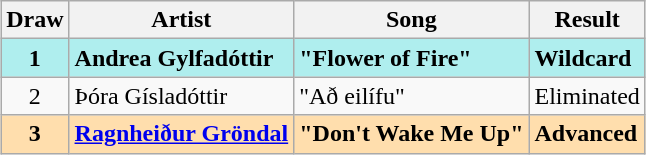<table class="sortable wikitable" style="margin: 1em auto 1em auto; text-align:center">
<tr>
<th>Draw</th>
<th>Artist</th>
<th>Song</th>
<th>Result</th>
</tr>
<tr style="font-weight:bold; background:paleturquoise;">
<td>1</td>
<td align="left">Andrea Gylfadóttir</td>
<td align="left">"Flower of Fire"</td>
<td align="left">Wildcard</td>
</tr>
<tr>
<td>2</td>
<td align="left">Þóra Gísladóttir</td>
<td align="left">"Að eilífu"</td>
<td align="left">Eliminated</td>
</tr>
<tr style="font-weight:bold; background:navajowhite;">
<td>3</td>
<td align="left"><a href='#'>Ragnheiður Gröndal</a></td>
<td align="left">"Don't Wake Me Up"</td>
<td align="left">Advanced</td>
</tr>
</table>
